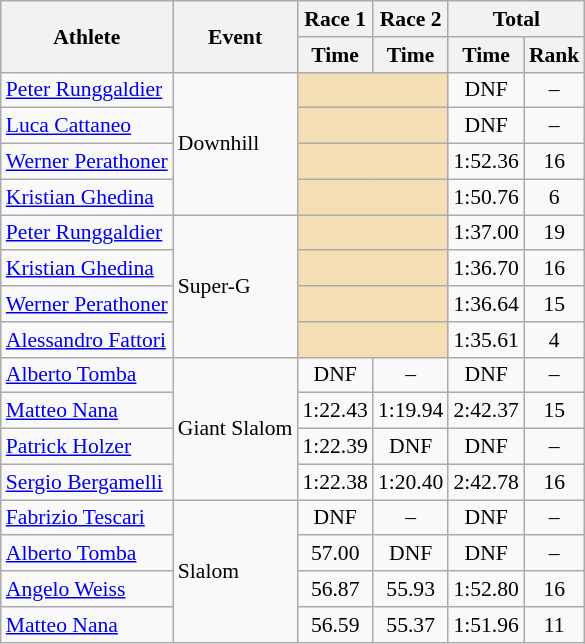<table class="wikitable" style="font-size:90%">
<tr>
<th rowspan="2">Athlete</th>
<th rowspan="2">Event</th>
<th>Race 1</th>
<th>Race 2</th>
<th colspan="2">Total</th>
</tr>
<tr>
<th>Time</th>
<th>Time</th>
<th>Time</th>
<th>Rank</th>
</tr>
<tr>
<td><a href='#'>Peter Runggaldier</a></td>
<td rowspan="4">Downhill</td>
<td colspan="2" bgcolor="wheat"></td>
<td align="center">DNF</td>
<td align="center">–</td>
</tr>
<tr>
<td><a href='#'>Luca Cattaneo</a></td>
<td colspan="2" bgcolor="wheat"></td>
<td align="center">DNF</td>
<td align="center">–</td>
</tr>
<tr>
<td><a href='#'>Werner Perathoner</a></td>
<td colspan="2" bgcolor="wheat"></td>
<td align="center">1:52.36</td>
<td align="center">16</td>
</tr>
<tr>
<td><a href='#'>Kristian Ghedina</a></td>
<td colspan="2" bgcolor="wheat"></td>
<td align="center">1:50.76</td>
<td align="center">6</td>
</tr>
<tr>
<td><a href='#'>Peter Runggaldier</a></td>
<td rowspan="4">Super-G</td>
<td colspan="2" bgcolor="wheat"></td>
<td align="center">1:37.00</td>
<td align="center">19</td>
</tr>
<tr>
<td><a href='#'>Kristian Ghedina</a></td>
<td colspan="2" bgcolor="wheat"></td>
<td align="center">1:36.70</td>
<td align="center">16</td>
</tr>
<tr>
<td><a href='#'>Werner Perathoner</a></td>
<td colspan="2" bgcolor="wheat"></td>
<td align="center">1:36.64</td>
<td align="center">15</td>
</tr>
<tr>
<td><a href='#'>Alessandro Fattori</a></td>
<td colspan="2" bgcolor="wheat"></td>
<td align="center">1:35.61</td>
<td align="center">4</td>
</tr>
<tr>
<td><a href='#'>Alberto Tomba</a></td>
<td rowspan="4">Giant Slalom</td>
<td align="center">DNF</td>
<td align="center">–</td>
<td align="center">DNF</td>
<td align="center">–</td>
</tr>
<tr>
<td><a href='#'>Matteo Nana</a></td>
<td align="center">1:22.43</td>
<td align="center">1:19.94</td>
<td align="center">2:42.37</td>
<td align="center">15</td>
</tr>
<tr>
<td><a href='#'>Patrick Holzer</a></td>
<td align="center">1:22.39</td>
<td align="center">DNF</td>
<td align="center">DNF</td>
<td align="center">–</td>
</tr>
<tr>
<td><a href='#'>Sergio Bergamelli</a></td>
<td align="center">1:22.38</td>
<td align="center">1:20.40</td>
<td align="center">2:42.78</td>
<td align="center">16</td>
</tr>
<tr>
<td><a href='#'>Fabrizio Tescari</a></td>
<td rowspan="4">Slalom</td>
<td align="center">DNF</td>
<td align="center">–</td>
<td align="center">DNF</td>
<td align="center">–</td>
</tr>
<tr>
<td><a href='#'>Alberto Tomba</a></td>
<td align="center">57.00</td>
<td align="center">DNF</td>
<td align="center">DNF</td>
<td align="center">–</td>
</tr>
<tr>
<td><a href='#'>Angelo Weiss</a></td>
<td align="center">56.87</td>
<td align="center">55.93</td>
<td align="center">1:52.80</td>
<td align="center">16</td>
</tr>
<tr>
<td><a href='#'>Matteo Nana</a></td>
<td align="center">56.59</td>
<td align="center">55.37</td>
<td align="center">1:51.96</td>
<td align="center">11</td>
</tr>
</table>
